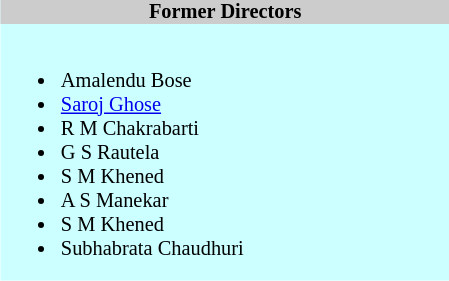<table class="toccolours" style="float: right; margin-right: 1em; font-size: 85%; background:#CCFFFF; color:black; width:22em; max-width: 25%;" cellspacing="0" cellpadding="0">
<tr>
<th style="background-color:#cccccc;">Former Directors</th>
</tr>
<tr>
<td style="text-align: left;"><br><ul><li>Amalendu Bose</li><li><a href='#'>Saroj Ghose</a></li><li>R M Chakrabarti</li><li>G S Rautela</li><li>S M Khened</li><li>A S Manekar</li><li>S M Khened</li><li>Subhabrata Chaudhuri</li></ul></td>
</tr>
</table>
